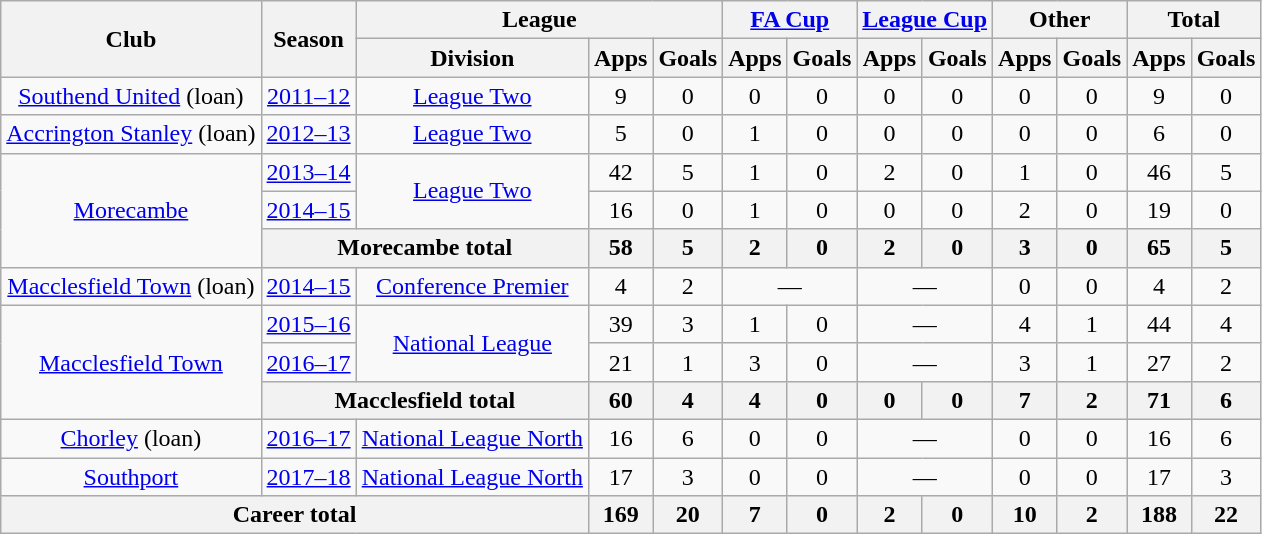<table class="wikitable" style="text-align:center">
<tr>
<th rowspan="2">Club</th>
<th rowspan="2">Season</th>
<th colspan="3">League</th>
<th colspan="2"><a href='#'>FA Cup</a></th>
<th colspan="2"><a href='#'>League Cup</a></th>
<th colspan="2">Other</th>
<th colspan="2">Total</th>
</tr>
<tr>
<th>Division</th>
<th>Apps</th>
<th>Goals</th>
<th>Apps</th>
<th>Goals</th>
<th>Apps</th>
<th>Goals</th>
<th>Apps</th>
<th>Goals</th>
<th>Apps</th>
<th>Goals</th>
</tr>
<tr>
<td><a href='#'>Southend United</a> (loan)</td>
<td><a href='#'>2011–12</a></td>
<td><a href='#'>League Two</a></td>
<td>9</td>
<td>0</td>
<td>0</td>
<td>0</td>
<td>0</td>
<td>0</td>
<td>0</td>
<td>0</td>
<td>9</td>
<td>0</td>
</tr>
<tr>
<td><a href='#'>Accrington Stanley</a> (loan)</td>
<td><a href='#'>2012–13</a></td>
<td><a href='#'>League Two</a></td>
<td>5</td>
<td>0</td>
<td>1</td>
<td>0</td>
<td>0</td>
<td>0</td>
<td>0</td>
<td>0</td>
<td>6</td>
<td>0</td>
</tr>
<tr>
<td rowspan="3"><a href='#'>Morecambe</a></td>
<td><a href='#'>2013–14</a></td>
<td rowspan="2"><a href='#'>League Two</a></td>
<td>42</td>
<td>5</td>
<td>1</td>
<td>0</td>
<td>2</td>
<td>0</td>
<td>1</td>
<td>0</td>
<td>46</td>
<td>5</td>
</tr>
<tr>
<td><a href='#'>2014–15</a></td>
<td>16</td>
<td>0</td>
<td>1</td>
<td>0</td>
<td>0</td>
<td>0</td>
<td>2</td>
<td>0</td>
<td>19</td>
<td>0</td>
</tr>
<tr>
<th colspan="2">Morecambe total</th>
<th>58</th>
<th>5</th>
<th>2</th>
<th>0</th>
<th>2</th>
<th>0</th>
<th>3</th>
<th>0</th>
<th>65</th>
<th>5</th>
</tr>
<tr>
<td><a href='#'>Macclesfield Town</a> (loan)</td>
<td><a href='#'>2014–15</a></td>
<td><a href='#'>Conference Premier</a></td>
<td>4</td>
<td>2</td>
<td colspan="2">—</td>
<td colspan="2">—</td>
<td>0</td>
<td>0</td>
<td>4</td>
<td>2</td>
</tr>
<tr>
<td rowspan="3"><a href='#'>Macclesfield Town</a></td>
<td><a href='#'>2015–16</a></td>
<td rowspan="2"><a href='#'>National League</a></td>
<td>39</td>
<td>3</td>
<td>1</td>
<td>0</td>
<td colspan="2">—</td>
<td>4</td>
<td>1</td>
<td>44</td>
<td>4</td>
</tr>
<tr>
<td><a href='#'>2016–17</a></td>
<td>21</td>
<td>1</td>
<td>3</td>
<td>0</td>
<td colspan="2">—</td>
<td>3</td>
<td>1</td>
<td>27</td>
<td>2</td>
</tr>
<tr>
<th colspan="2">Macclesfield total</th>
<th>60</th>
<th>4</th>
<th>4</th>
<th>0</th>
<th>0</th>
<th>0</th>
<th>7</th>
<th>2</th>
<th>71</th>
<th>6</th>
</tr>
<tr>
<td><a href='#'>Chorley</a> (loan)</td>
<td><a href='#'>2016–17</a></td>
<td><a href='#'>National League North</a></td>
<td>16</td>
<td>6</td>
<td>0</td>
<td>0</td>
<td colspan="2">—</td>
<td>0</td>
<td>0</td>
<td>16</td>
<td>6</td>
</tr>
<tr>
<td><a href='#'>Southport</a></td>
<td><a href='#'>2017–18</a></td>
<td><a href='#'>National League North</a></td>
<td>17</td>
<td>3</td>
<td>0</td>
<td>0</td>
<td colspan="2">—</td>
<td>0</td>
<td>0</td>
<td>17</td>
<td>3</td>
</tr>
<tr>
<th colspan="3">Career total</th>
<th>169</th>
<th>20</th>
<th>7</th>
<th>0</th>
<th>2</th>
<th>0</th>
<th>10</th>
<th>2</th>
<th>188</th>
<th>22</th>
</tr>
</table>
